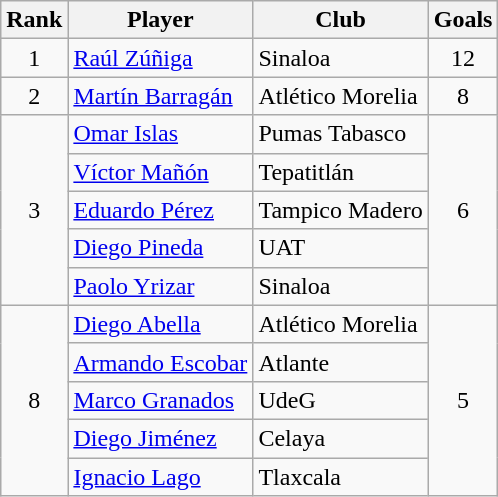<table class="wikitable">
<tr>
<th>Rank</th>
<th>Player</th>
<th>Club</th>
<th>Goals</th>
</tr>
<tr>
<td align=center rowspan=1>1</td>
<td> <a href='#'>Raúl Zúñiga</a></td>
<td>Sinaloa</td>
<td align=center rowspan=1>12</td>
</tr>
<tr>
<td align=center rowspan=1>2</td>
<td> <a href='#'>Martín Barragán</a></td>
<td>Atlético Morelia</td>
<td align=center rowspan=1>8</td>
</tr>
<tr>
<td align=center rowspan=5>3</td>
<td> <a href='#'>Omar Islas</a></td>
<td>Pumas Tabasco</td>
<td align=center rowspan=5>6</td>
</tr>
<tr>
<td> <a href='#'>Víctor Mañón</a></td>
<td>Tepatitlán</td>
</tr>
<tr>
<td> <a href='#'>Eduardo Pérez</a></td>
<td>Tampico Madero</td>
</tr>
<tr>
<td> <a href='#'>Diego Pineda</a></td>
<td>UAT</td>
</tr>
<tr>
<td> <a href='#'>Paolo Yrizar</a></td>
<td>Sinaloa</td>
</tr>
<tr>
<td align=center rowspan=5>8</td>
<td> <a href='#'>Diego Abella</a></td>
<td>Atlético Morelia</td>
<td align=center rowspan=5>5</td>
</tr>
<tr>
<td> <a href='#'>Armando Escobar</a></td>
<td>Atlante</td>
</tr>
<tr>
<td> <a href='#'>Marco Granados</a></td>
<td>UdeG</td>
</tr>
<tr>
<td> <a href='#'>Diego Jiménez</a></td>
<td>Celaya</td>
</tr>
<tr>
<td> <a href='#'>Ignacio Lago</a></td>
<td>Tlaxcala</td>
</tr>
</table>
